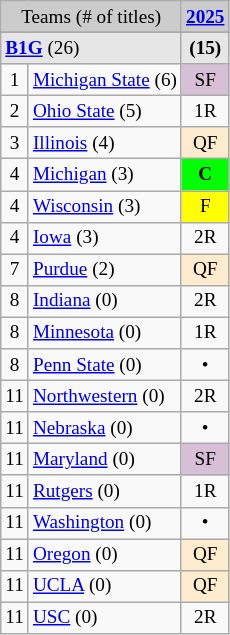<table class="wikitable" style="text-align:center;font-size:80%">
<tr style="background:#ccc">
<td colspan="2">Teams (# of titles)</td>
<td><strong><a href='#'>2025</a></strong></td>
</tr>
<tr>
</tr>
<tr style="background:#e6e6e6">
<td colspan="2" align="left"><strong><a href='#'>B1G</a></strong> (26)</td>
<td><strong>(15)</strong></td>
</tr>
<tr>
<td>1</td>
<td align="left"><a href='#'>Michigan State</a> (6)</td>
<td bgcolor=thistle>SF</td>
</tr>
<tr>
<td>2</td>
<td align="left"><a href='#'>Ohio State</a> (5)</td>
<td>1R</td>
</tr>
<tr>
<td>3</td>
<td align="left"><a href='#'>Illinois</a> (4)</td>
<td bgcolor=#ffebcd>QF</td>
</tr>
<tr>
<td>4</td>
<td align="left"><a href='#'>Michigan</a> (3)</td>
<td bgcolor=#00ff00><strong>C</strong></td>
</tr>
<tr>
<td>4</td>
<td align="left"><a href='#'>Wisconsin</a> (3)</td>
<td bgcolor=yellow>F</td>
</tr>
<tr>
<td>4</td>
<td align="left"><a href='#'>Iowa</a> (3)</td>
<td>2R</td>
</tr>
<tr>
<td>7</td>
<td align="left"><a href='#'>Purdue</a> (2)</td>
<td bgcolor=#ffebcd>QF</td>
</tr>
<tr>
<td>8</td>
<td align="left"><a href='#'>Indiana</a> (0)</td>
<td>2R</td>
</tr>
<tr>
<td>8</td>
<td align="left"><a href='#'>Minnesota</a> (0)</td>
<td>1R</td>
</tr>
<tr>
<td>8</td>
<td align="left"><a href='#'>Penn State</a> (0)</td>
<td>•</td>
</tr>
<tr>
<td>11</td>
<td align="left"><a href='#'>Northwestern</a> (0)</td>
<td>2R</td>
</tr>
<tr>
<td>11</td>
<td align="left"><a href='#'>Nebraska</a> (0)</td>
<td>•</td>
</tr>
<tr>
<td>11</td>
<td align="left"><a href='#'>Maryland</a> (0)</td>
<td bgcolor=thistle>SF</td>
</tr>
<tr>
<td>11</td>
<td align="left"><a href='#'>Rutgers</a> (0)</td>
<td>1R</td>
</tr>
<tr>
<td>11</td>
<td align="left"><a href='#'>Washington</a> (0)</td>
<td>•</td>
</tr>
<tr>
<td>11</td>
<td align="left"><a href='#'>Oregon</a> (0)</td>
<td bgcolor=#ffebcd>QF</td>
</tr>
<tr>
<td>11</td>
<td align="left"><a href='#'>UCLA</a> (0)</td>
<td bgcolor=#ffebcd>QF</td>
</tr>
<tr>
<td>11</td>
<td align="left"><a href='#'>USC</a> (0)</td>
<td>2R</td>
</tr>
</table>
